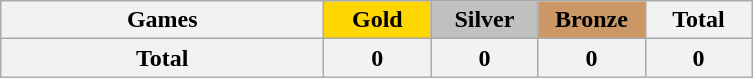<table class="wikitable sortable" style="text-align:center;">
<tr>
<th style="width:13em;">Games</th>
<th style="width:4em; background:gold;">Gold</th>
<th style="width:4em; background:silver;">Silver</th>
<th style="width:4em; background:#cc9966;">Bronze</th>
<th style="width:4em;">Total</th>
</tr>
<tr>
<th>Total</th>
<th>0</th>
<th>0</th>
<th>0</th>
<th>0</th>
</tr>
</table>
